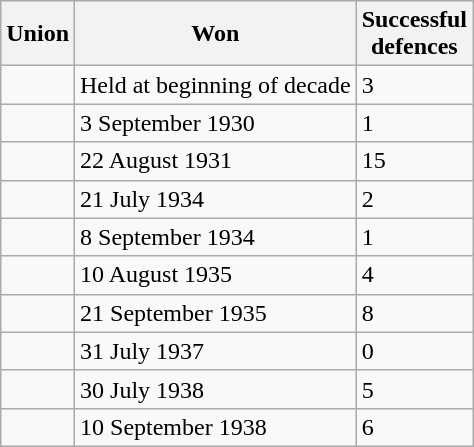<table class="wikitable">
<tr>
<th>Union</th>
<th>Won</th>
<th>Successful<br>defences</th>
</tr>
<tr>
<td></td>
<td>Held at beginning of decade</td>
<td>3</td>
</tr>
<tr>
<td></td>
<td>3 September 1930</td>
<td>1</td>
</tr>
<tr>
<td></td>
<td>22 August 1931</td>
<td>15</td>
</tr>
<tr>
<td></td>
<td>21 July 1934</td>
<td>2</td>
</tr>
<tr>
<td></td>
<td>8 September 1934</td>
<td>1</td>
</tr>
<tr>
<td></td>
<td>10 August 1935</td>
<td>4</td>
</tr>
<tr>
<td></td>
<td>21 September 1935</td>
<td>8</td>
</tr>
<tr>
<td></td>
<td>31 July 1937</td>
<td>0</td>
</tr>
<tr>
<td></td>
<td>30 July 1938</td>
<td>5</td>
</tr>
<tr>
<td></td>
<td>10 September 1938</td>
<td>6</td>
</tr>
</table>
